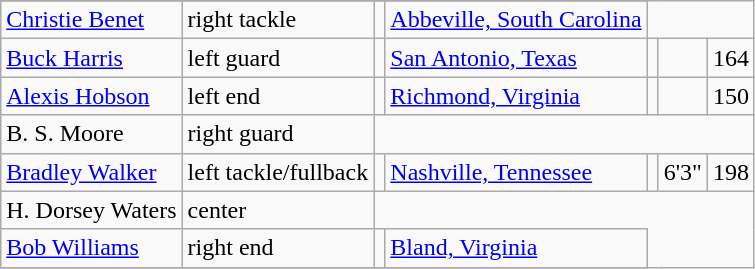<table class="wikitable">
<tr>
</tr>
<tr>
<td><a href='#'>Christie Benet</a></td>
<td>right tackle</td>
<td></td>
<td><a href='#'>Abbeville, South Carolina</a></td>
</tr>
<tr>
<td><a href='#'>Buck Harris</a></td>
<td>left guard</td>
<td></td>
<td><a href='#'>San Antonio, Texas</a></td>
<td></td>
<td></td>
<td>164</td>
</tr>
<tr>
<td><a href='#'>Alexis Hobson</a></td>
<td>left end</td>
<td></td>
<td><a href='#'>Richmond, Virginia</a></td>
<td></td>
<td></td>
<td>150</td>
</tr>
<tr>
<td>B. S. Moore</td>
<td>right guard</td>
</tr>
<tr>
<td><a href='#'>Bradley Walker</a></td>
<td>left tackle/fullback</td>
<td></td>
<td><a href='#'>Nashville, Tennessee</a></td>
<td></td>
<td>6'3"</td>
<td>198</td>
</tr>
<tr>
<td>H. Dorsey Waters</td>
<td>center</td>
</tr>
<tr>
<td><a href='#'>Bob Williams</a></td>
<td>right end</td>
<td></td>
<td><a href='#'>Bland, Virginia</a></td>
</tr>
<tr>
</tr>
</table>
